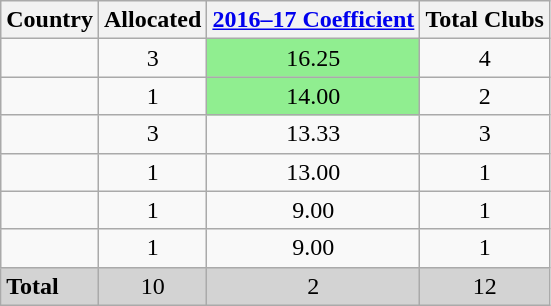<table class="wikitable" style="margin-left:0.5em;background: #F9F9F9; border: 1px #AAA solid;border-collapse: collapse;">
<tr>
<th>Country</th>
<th>Allocated</th>
<th><a href='#'>2016–17 Coefficient</a></th>
<th>Total Clubs</th>
</tr>
<tr>
<td></td>
<td align=center>3</td>
<td align=center style="background:lightgreen;">16.25</td>
<td align=center>4</td>
</tr>
<tr>
<td></td>
<td align=center>1</td>
<td align=center style="background:lightgreen;">14.00</td>
<td align=center>2</td>
</tr>
<tr>
<td></td>
<td align=center>3</td>
<td align=center>13.33</td>
<td align=center>3</td>
</tr>
<tr>
<td></td>
<td align=center>1</td>
<td align=center>13.00</td>
<td align=center>1</td>
</tr>
<tr>
<td></td>
<td align=center>1</td>
<td align=center>9.00</td>
<td align=center>1</td>
</tr>
<tr>
<td></td>
<td align=center>1</td>
<td align=center>9.00</td>
<td align=center>1</td>
</tr>
<tr bgcolor=D3D3D3>
<td><strong>Total</strong></td>
<td align=center>10</td>
<td align=center>2</td>
<td align="center">12</td>
</tr>
</table>
